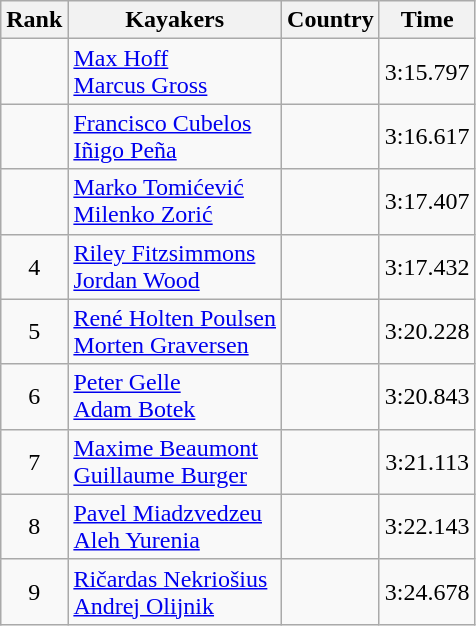<table class="wikitable" style="text-align:center">
<tr>
<th>Rank</th>
<th>Kayakers</th>
<th>Country</th>
<th>Time</th>
</tr>
<tr>
<td></td>
<td align="left"><a href='#'>Max Hoff</a><br><a href='#'>Marcus Gross</a></td>
<td align="left"></td>
<td>3:15.797</td>
</tr>
<tr>
<td></td>
<td align="left"><a href='#'>Francisco Cubelos</a><br><a href='#'>Iñigo Peña</a></td>
<td align="left"></td>
<td>3:16.617</td>
</tr>
<tr>
<td></td>
<td align="left"><a href='#'>Marko Tomićević</a><br><a href='#'>Milenko Zorić</a></td>
<td align="left"></td>
<td>3:17.407</td>
</tr>
<tr>
<td>4</td>
<td align="left"><a href='#'>Riley Fitzsimmons</a><br><a href='#'>Jordan Wood</a></td>
<td align="left"></td>
<td>3:17.432</td>
</tr>
<tr>
<td>5</td>
<td align="left"><a href='#'>René Holten Poulsen</a><br><a href='#'>Morten Graversen</a></td>
<td align="left"></td>
<td>3:20.228</td>
</tr>
<tr>
<td>6</td>
<td align="left"><a href='#'>Peter Gelle</a><br><a href='#'>Adam Botek</a></td>
<td align="left"></td>
<td>3:20.843</td>
</tr>
<tr>
<td>7</td>
<td align="left"><a href='#'>Maxime Beaumont</a><br><a href='#'>Guillaume Burger</a></td>
<td align="left"></td>
<td>3:21.113</td>
</tr>
<tr>
<td>8</td>
<td align="left"><a href='#'>Pavel Miadzvedzeu</a><br><a href='#'>Aleh Yurenia</a></td>
<td align="left"></td>
<td>3:22.143</td>
</tr>
<tr>
<td>9</td>
<td align="left"><a href='#'>Ričardas Nekriošius</a><br><a href='#'>Andrej Olijnik</a></td>
<td align="left"></td>
<td>3:24.678</td>
</tr>
</table>
